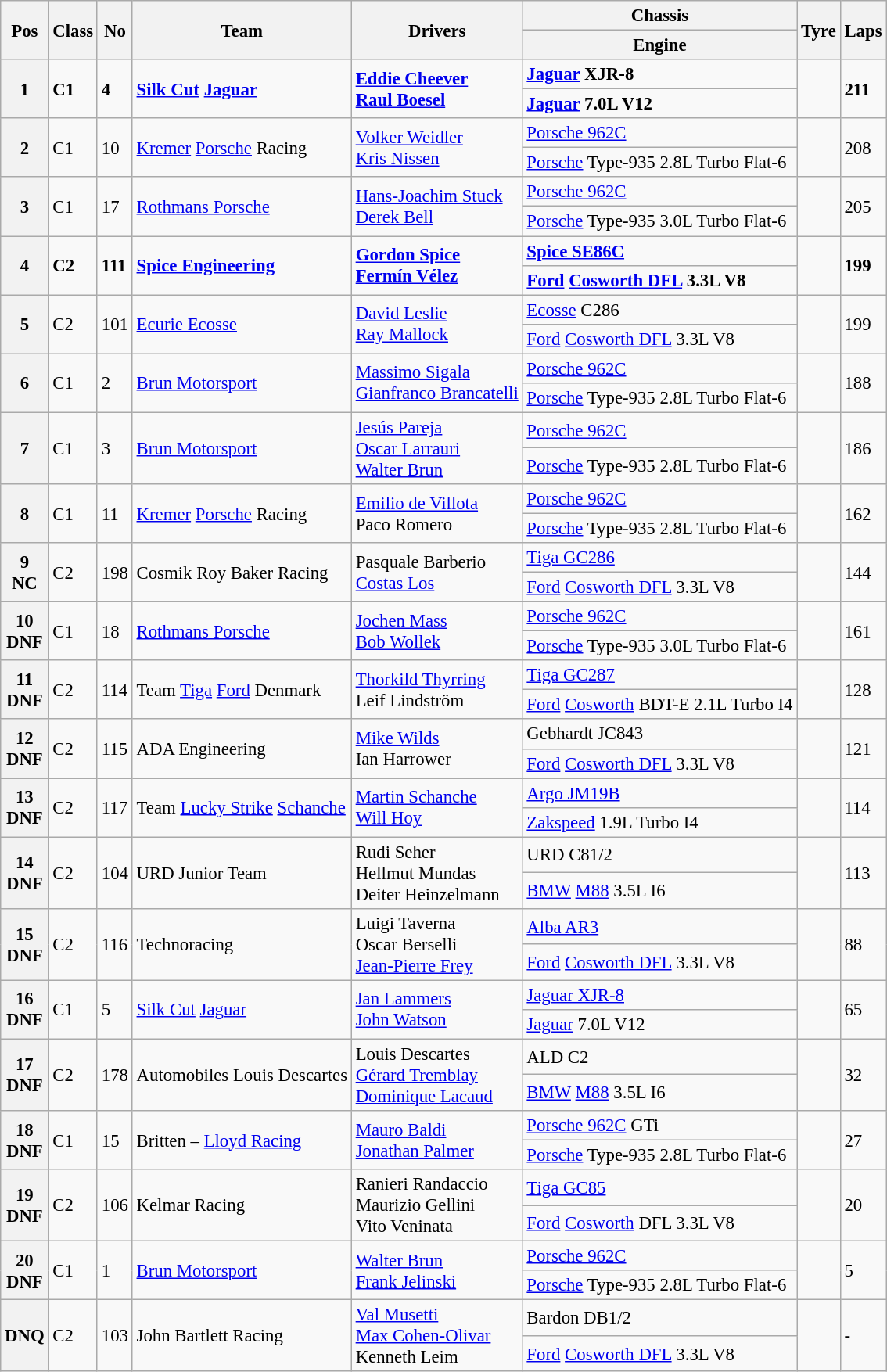<table class="wikitable" style="font-size: 95%;">
<tr>
<th rowspan=2>Pos</th>
<th rowspan=2>Class</th>
<th rowspan=2>No</th>
<th rowspan=2>Team</th>
<th rowspan=2>Drivers</th>
<th>Chassis</th>
<th rowspan=2>Tyre</th>
<th rowspan=2>Laps</th>
</tr>
<tr>
<th>Engine</th>
</tr>
<tr style="font-weight:bold">
<th rowspan=2>1</th>
<td rowspan=2>C1</td>
<td rowspan=2>4</td>
<td rowspan=2> <a href='#'>Silk Cut</a> <a href='#'>Jaguar</a></td>
<td rowspan=2> <a href='#'>Eddie Cheever</a><br> <a href='#'>Raul Boesel</a></td>
<td><a href='#'>Jaguar</a> XJR-8</td>
<td rowspan=2></td>
<td rowspan=2>211</td>
</tr>
<tr style="font-weight:bold">
<td><a href='#'>Jaguar</a> 7.0L V12</td>
</tr>
<tr>
<th rowspan=2>2</th>
<td rowspan=2>C1</td>
<td rowspan=2>10</td>
<td rowspan=2> <a href='#'>Kremer</a> <a href='#'>Porsche</a> Racing</td>
<td rowspan=2> <a href='#'>Volker Weidler</a><br> <a href='#'>Kris Nissen</a></td>
<td><a href='#'>Porsche 962C</a></td>
<td rowspan=2></td>
<td rowspan=2>208</td>
</tr>
<tr>
<td><a href='#'>Porsche</a> Type-935 2.8L Turbo Flat-6</td>
</tr>
<tr>
<th rowspan=2>3</th>
<td rowspan=2>C1</td>
<td rowspan=2>17</td>
<td rowspan=2> <a href='#'>Rothmans Porsche</a></td>
<td rowspan=2> <a href='#'>Hans-Joachim Stuck</a><br> <a href='#'>Derek Bell</a></td>
<td><a href='#'>Porsche 962C</a></td>
<td rowspan=2></td>
<td rowspan=2>205</td>
</tr>
<tr>
<td><a href='#'>Porsche</a> Type-935 3.0L Turbo Flat-6</td>
</tr>
<tr style="font-weight:bold">
<th rowspan=2>4</th>
<td rowspan=2>C2</td>
<td rowspan=2>111</td>
<td rowspan=2> <a href='#'>Spice Engineering</a></td>
<td rowspan=2> <a href='#'>Gordon Spice</a><br> <a href='#'>Fermín Vélez</a></td>
<td><a href='#'>Spice SE86C</a></td>
<td rowspan=2></td>
<td rowspan=2>199</td>
</tr>
<tr style="font-weight:bold">
<td><a href='#'>Ford</a> <a href='#'>Cosworth DFL</a> 3.3L V8</td>
</tr>
<tr>
<th rowspan=2>5</th>
<td rowspan=2>C2</td>
<td rowspan=2>101</td>
<td rowspan=2> <a href='#'>Ecurie Ecosse</a></td>
<td rowspan=2> <a href='#'>David Leslie</a><br> <a href='#'>Ray Mallock</a></td>
<td><a href='#'>Ecosse</a> C286</td>
<td rowspan=2></td>
<td rowspan=2>199</td>
</tr>
<tr>
<td><a href='#'>Ford</a> <a href='#'>Cosworth DFL</a> 3.3L V8</td>
</tr>
<tr>
<th rowspan=2>6</th>
<td rowspan=2>C1</td>
<td rowspan=2>2</td>
<td rowspan=2> <a href='#'>Brun Motorsport</a></td>
<td rowspan=2> <a href='#'>Massimo Sigala</a><br> <a href='#'>Gianfranco Brancatelli</a></td>
<td><a href='#'>Porsche 962C</a></td>
<td rowspan=2></td>
<td rowspan=2>188</td>
</tr>
<tr>
<td><a href='#'>Porsche</a> Type-935 2.8L Turbo Flat-6</td>
</tr>
<tr>
<th rowspan=2>7</th>
<td rowspan=2>C1</td>
<td rowspan=2>3</td>
<td rowspan=2> <a href='#'>Brun Motorsport</a></td>
<td rowspan=2> <a href='#'>Jesús Pareja</a><br> <a href='#'>Oscar Larrauri</a><br> <a href='#'>Walter Brun</a></td>
<td><a href='#'>Porsche 962C</a></td>
<td rowspan=2></td>
<td rowspan=2>186</td>
</tr>
<tr>
<td><a href='#'>Porsche</a> Type-935 2.8L Turbo Flat-6</td>
</tr>
<tr>
<th rowspan=2>8</th>
<td rowspan=2>C1</td>
<td rowspan=2>11</td>
<td rowspan=2> <a href='#'>Kremer</a> <a href='#'>Porsche</a> Racing</td>
<td rowspan=2> <a href='#'>Emilio de Villota</a><br> Paco Romero</td>
<td><a href='#'>Porsche 962C</a></td>
<td rowspan=2></td>
<td rowspan=2>162</td>
</tr>
<tr>
<td><a href='#'>Porsche</a> Type-935 2.8L Turbo Flat-6</td>
</tr>
<tr>
<th rowspan=2>9<br>NC</th>
<td rowspan=2>C2</td>
<td rowspan=2>198</td>
<td rowspan=2> Cosmik Roy Baker Racing</td>
<td rowspan=2> Pasquale Barberio<br> <a href='#'>Costas Los</a></td>
<td><a href='#'>Tiga GC286</a></td>
<td rowspan=2></td>
<td rowspan=2>144</td>
</tr>
<tr>
<td><a href='#'>Ford</a> <a href='#'>Cosworth DFL</a> 3.3L V8</td>
</tr>
<tr>
<th rowspan=2>10<br>DNF</th>
<td rowspan=2>C1</td>
<td rowspan=2>18</td>
<td rowspan=2> <a href='#'>Rothmans Porsche</a></td>
<td rowspan=2> <a href='#'>Jochen Mass</a><br> <a href='#'>Bob Wollek</a></td>
<td><a href='#'>Porsche 962C</a></td>
<td rowspan=2></td>
<td rowspan=2>161</td>
</tr>
<tr>
<td><a href='#'>Porsche</a> Type-935 3.0L Turbo Flat-6</td>
</tr>
<tr>
<th rowspan=2>11<br>DNF</th>
<td rowspan=2>C2</td>
<td rowspan=2>114</td>
<td rowspan=2> Team <a href='#'>Tiga</a> <a href='#'>Ford</a> Denmark</td>
<td rowspan=2> <a href='#'>Thorkild Thyrring</a><br> Leif Lindström</td>
<td><a href='#'>Tiga GC287</a></td>
<td rowspan=2></td>
<td rowspan=2>128</td>
</tr>
<tr>
<td><a href='#'>Ford</a> <a href='#'>Cosworth</a> BDT-E 2.1L Turbo I4</td>
</tr>
<tr>
<th rowspan=2>12<br>DNF</th>
<td rowspan=2>C2</td>
<td rowspan=2>115</td>
<td rowspan=2> ADA Engineering</td>
<td rowspan=2> <a href='#'>Mike Wilds</a><br> Ian Harrower</td>
<td>Gebhardt JC843</td>
<td rowspan=2></td>
<td rowspan=2>121</td>
</tr>
<tr>
<td><a href='#'>Ford</a> <a href='#'>Cosworth DFL</a> 3.3L V8</td>
</tr>
<tr>
<th rowspan=2>13<br>DNF</th>
<td rowspan=2>C2</td>
<td rowspan=2>117</td>
<td rowspan=2> Team <a href='#'>Lucky Strike</a> <a href='#'>Schanche</a></td>
<td rowspan=2> <a href='#'>Martin Schanche</a><br> <a href='#'>Will Hoy</a></td>
<td><a href='#'>Argo JM19B</a></td>
<td rowspan=2></td>
<td rowspan=2>114</td>
</tr>
<tr>
<td><a href='#'>Zakspeed</a> 1.9L Turbo I4</td>
</tr>
<tr>
<th rowspan=2>14<br>DNF</th>
<td rowspan=2>C2</td>
<td rowspan=2>104</td>
<td rowspan=2> URD Junior Team</td>
<td rowspan=2> Rudi Seher<br> Hellmut Mundas<br> Deiter Heinzelmann</td>
<td>URD C81/2</td>
<td rowspan=2></td>
<td rowspan=2>113</td>
</tr>
<tr>
<td><a href='#'>BMW</a> <a href='#'>M88</a> 3.5L I6</td>
</tr>
<tr>
<th rowspan=2>15<br>DNF</th>
<td rowspan=2>C2</td>
<td rowspan=2>116</td>
<td rowspan=2> Technoracing</td>
<td rowspan=2> Luigi Taverna<br> Oscar Berselli<br> <a href='#'>Jean-Pierre Frey</a></td>
<td><a href='#'>Alba AR3</a></td>
<td rowspan=2></td>
<td rowspan=2>88</td>
</tr>
<tr>
<td><a href='#'>Ford</a> <a href='#'>Cosworth DFL</a> 3.3L V8</td>
</tr>
<tr>
<th rowspan=2>16<br>DNF</th>
<td rowspan=2>C1</td>
<td rowspan=2>5</td>
<td rowspan=2> <a href='#'>Silk Cut</a> <a href='#'>Jaguar</a></td>
<td rowspan=2> <a href='#'>Jan Lammers</a><br> <a href='#'>John Watson</a></td>
<td><a href='#'>Jaguar XJR-8</a></td>
<td rowspan=2></td>
<td rowspan=2>65</td>
</tr>
<tr>
<td><a href='#'>Jaguar</a> 7.0L V12</td>
</tr>
<tr>
<th rowspan=2>17<br>DNF</th>
<td rowspan=2>C2</td>
<td rowspan=2>178</td>
<td rowspan=2> Automobiles Louis Descartes</td>
<td rowspan=2> Louis Descartes<br> <a href='#'>Gérard Tremblay</a><br> <a href='#'>Dominique Lacaud</a></td>
<td>ALD C2</td>
<td rowspan=2></td>
<td rowspan=2>32</td>
</tr>
<tr>
<td><a href='#'>BMW</a> <a href='#'>M88</a> 3.5L I6</td>
</tr>
<tr>
<th rowspan=2>18<br>DNF</th>
<td rowspan=2>C1</td>
<td rowspan=2>15</td>
<td rowspan=2> Britten – <a href='#'>Lloyd Racing</a></td>
<td rowspan=2> <a href='#'>Mauro Baldi</a><br> <a href='#'>Jonathan Palmer</a></td>
<td><a href='#'>Porsche 962C</a> GTi</td>
<td rowspan=2></td>
<td rowspan=2>27</td>
</tr>
<tr>
<td><a href='#'>Porsche</a> Type-935 2.8L Turbo Flat-6</td>
</tr>
<tr>
<th rowspan=2>19<br>DNF</th>
<td rowspan=2>C2</td>
<td rowspan=2>106</td>
<td rowspan=2> Kelmar Racing</td>
<td rowspan=2> Ranieri Randaccio<br> Maurizio Gellini<br> Vito Veninata</td>
<td><a href='#'>Tiga GC85</a></td>
<td rowspan=2></td>
<td rowspan=2>20</td>
</tr>
<tr>
<td><a href='#'>Ford</a> <a href='#'>Cosworth</a> DFL 3.3L V8</td>
</tr>
<tr>
<th rowspan=2>20<br>DNF</th>
<td rowspan=2>C1</td>
<td rowspan=2>1</td>
<td rowspan=2> <a href='#'>Brun Motorsport</a></td>
<td rowspan=2> <a href='#'>Walter Brun</a><br> <a href='#'>Frank Jelinski</a></td>
<td><a href='#'>Porsche 962C</a></td>
<td rowspan=2></td>
<td rowspan=2>5</td>
</tr>
<tr>
<td><a href='#'>Porsche</a> Type-935 2.8L Turbo Flat-6</td>
</tr>
<tr>
<th rowspan=2>DNQ</th>
<td rowspan=2>C2</td>
<td rowspan=2>103</td>
<td rowspan=2> John Bartlett Racing</td>
<td rowspan=2> <a href='#'>Val Musetti</a><br> <a href='#'>Max Cohen-Olivar</a><br> Kenneth Leim</td>
<td>Bardon DB1/2</td>
<td rowspan=2></td>
<td rowspan=2>-</td>
</tr>
<tr>
<td><a href='#'>Ford</a> <a href='#'>Cosworth DFL</a> 3.3L V8</td>
</tr>
</table>
